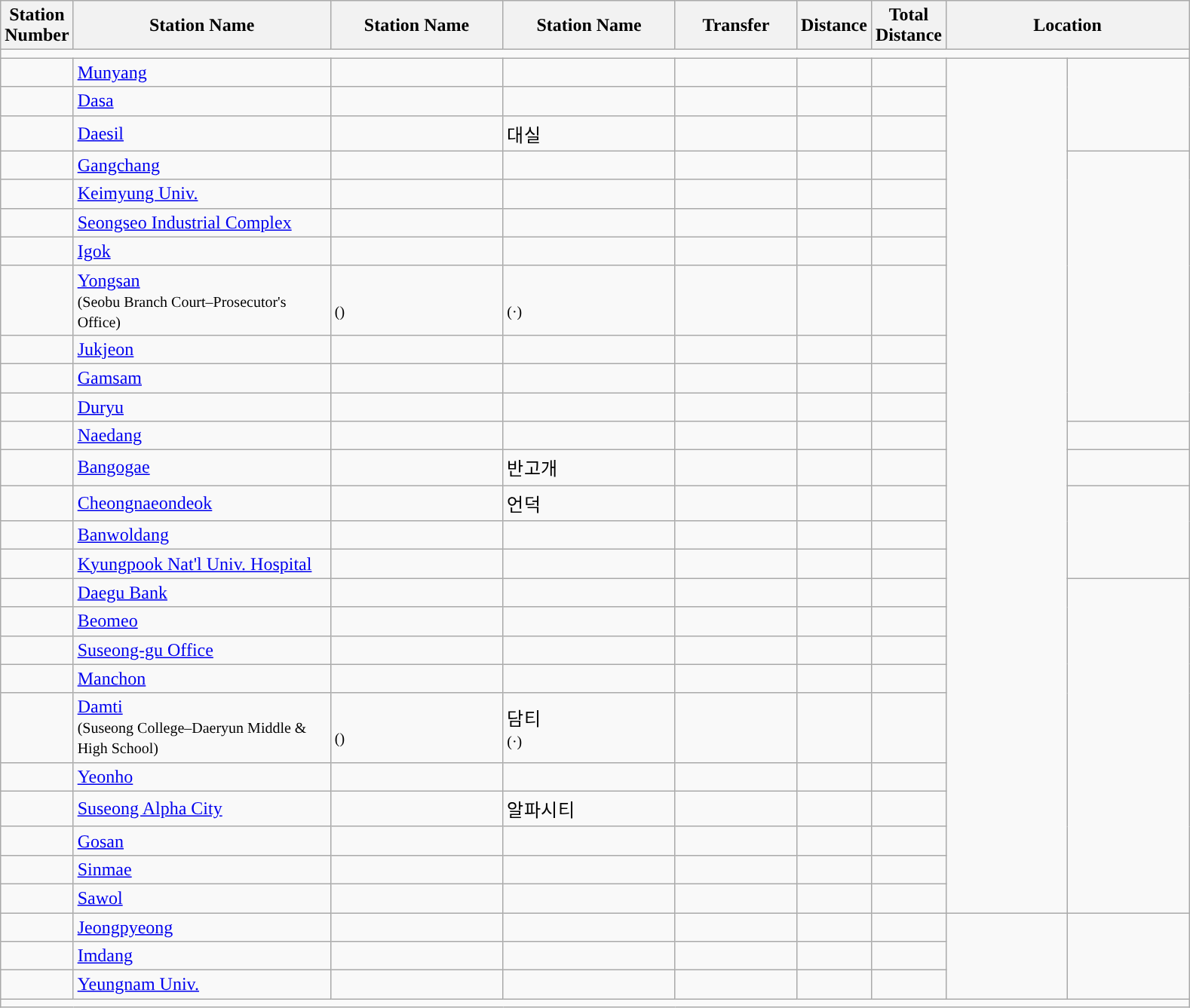<table class="wikitable">
<tr>
<th>Station<br>Number</th>
<th width = "220pt">Station Name<br></th>
<th width = "145pt">Station Name<br></th>
<th width = "145pt">Station Name<br></th>
<th width = "100pt">Transfer</th>
<th>Distance<br></th>
<th>Total<br>Distance</th>
<th colspan = "2">Location</th>
</tr>
<tr style="background:#">
<td colspan = "10"></td>
</tr>
<tr>
<td></td>
<td><a href='#'>Munyang</a></td>
<td></td>
<td></td>
<td></td>
<td></td>
<td></td>
<td width = "100pt" rowspan = "26"></td>
<td width = "100pt" rowspan = "3"></td>
</tr>
<tr>
<td></td>
<td><a href='#'>Dasa</a></td>
<td></td>
<td></td>
<td></td>
<td></td>
<td></td>
</tr>
<tr>
<td></td>
<td><a href='#'>Daesil</a></td>
<td></td>
<td>대실</td>
<td></td>
<td></td>
<td></td>
</tr>
<tr>
<td></td>
<td><a href='#'>Gangchang</a></td>
<td></td>
<td></td>
<td></td>
<td></td>
<td></td>
<td width = "100pt" rowspan = "8"></td>
</tr>
<tr>
<td></td>
<td><a href='#'>Keimyung Univ.</a></td>
<td></td>
<td></td>
<td></td>
<td></td>
<td></td>
</tr>
<tr>
<td></td>
<td><a href='#'>Seongseo Industrial Complex</a></td>
<td></td>
<td></td>
<td></td>
<td></td>
<td></td>
</tr>
<tr>
<td></td>
<td><a href='#'>Igok</a></td>
<td></td>
<td></td>
<td></td>
<td></td>
<td></td>
</tr>
<tr>
<td></td>
<td><a href='#'>Yongsan</a><br><small>(Seobu Branch Court–Prosecutor's Office)</small></td>
<td><br><small>()</small></td>
<td><br><small>(·)</small></td>
<td></td>
<td></td>
<td></td>
</tr>
<tr>
<td></td>
<td><a href='#'>Jukjeon</a></td>
<td></td>
<td></td>
<td></td>
<td></td>
<td></td>
</tr>
<tr>
<td></td>
<td><a href='#'>Gamsam</a></td>
<td></td>
<td></td>
<td></td>
<td></td>
<td></td>
</tr>
<tr>
<td></td>
<td><a href='#'>Duryu</a></td>
<td></td>
<td></td>
<td></td>
<td></td>
<td></td>
</tr>
<tr>
<td></td>
<td><a href='#'>Naedang</a></td>
<td></td>
<td></td>
<td></td>
<td></td>
<td></td>
<td width = "100pt" rowspan = "1"></td>
</tr>
<tr>
<td></td>
<td><a href='#'>Bangogae</a></td>
<td></td>
<td>반고개</td>
<td></td>
<td></td>
<td></td>
<td width = "100pt" rowspan = "1"></td>
</tr>
<tr>
<td></td>
<td><a href='#'>Cheongnaeondeok</a></td>
<td></td>
<td>언덕</td>
<td></td>
<td></td>
<td></td>
<td width = "100pt" rowspan = "3"></td>
</tr>
<tr>
<td></td>
<td><a href='#'>Banwoldang</a></td>
<td></td>
<td></td>
<td></td>
<td></td>
<td></td>
</tr>
<tr>
<td></td>
<td><a href='#'>Kyungpook Nat'l Univ. Hospital</a></td>
<td></td>
<td></td>
<td></td>
<td></td>
<td></td>
</tr>
<tr>
<td></td>
<td><a href='#'>Daegu Bank</a></td>
<td></td>
<td></td>
<td></td>
<td></td>
<td></td>
<td width = "100pt" rowspan = "10"></td>
</tr>
<tr>
<td></td>
<td><a href='#'>Beomeo</a></td>
<td></td>
<td></td>
<td></td>
<td></td>
<td></td>
</tr>
<tr>
<td></td>
<td><a href='#'>Suseong-gu Office</a></td>
<td></td>
<td></td>
<td></td>
<td></td>
<td></td>
</tr>
<tr>
<td></td>
<td><a href='#'>Manchon</a></td>
<td></td>
<td></td>
<td></td>
<td></td>
<td></td>
</tr>
<tr>
<td></td>
<td><a href='#'>Damti</a><br><small>(Suseong College–Daeryun Middle & High School)</small></td>
<td><br><small>()</small></td>
<td>담티<br><small>(·)</small></td>
<td></td>
<td></td>
<td></td>
</tr>
<tr>
<td></td>
<td><a href='#'>Yeonho</a></td>
<td></td>
<td></td>
<td></td>
<td></td>
<td></td>
</tr>
<tr>
<td></td>
<td><a href='#'>Suseong Alpha City</a></td>
<td></td>
<td>알파시티</td>
<td></td>
<td></td>
<td></td>
</tr>
<tr>
<td></td>
<td><a href='#'>Gosan</a></td>
<td></td>
<td></td>
<td></td>
<td></td>
<td></td>
</tr>
<tr>
<td></td>
<td><a href='#'>Sinmae</a></td>
<td></td>
<td></td>
<td></td>
<td></td>
<td></td>
</tr>
<tr>
<td></td>
<td><a href='#'>Sawol</a></td>
<td></td>
<td></td>
<td></td>
<td></td>
<td></td>
</tr>
<tr>
<td></td>
<td><a href='#'>Jeongpyeong</a></td>
<td></td>
<td></td>
<td></td>
<td></td>
<td></td>
<td width = "100pt" rowspan = "3"></td>
<td width = "100pt" rowspan = "3"></td>
</tr>
<tr>
<td></td>
<td><a href='#'>Imdang</a></td>
<td></td>
<td></td>
<td></td>
<td></td>
<td></td>
</tr>
<tr>
<td></td>
<td><a href='#'>Yeungnam Univ.</a></td>
<td></td>
<td></td>
<td></td>
<td></td>
<td></td>
</tr>
<tr style="background:#">
<td colspan = "10"></td>
</tr>
</table>
